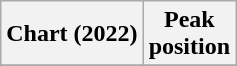<table class="wikitable sortable plainrowheaders" style="text-align:center">
<tr>
<th scope="col">Chart (2022)</th>
<th scope="col">Peak<br> position</th>
</tr>
<tr>
</tr>
</table>
